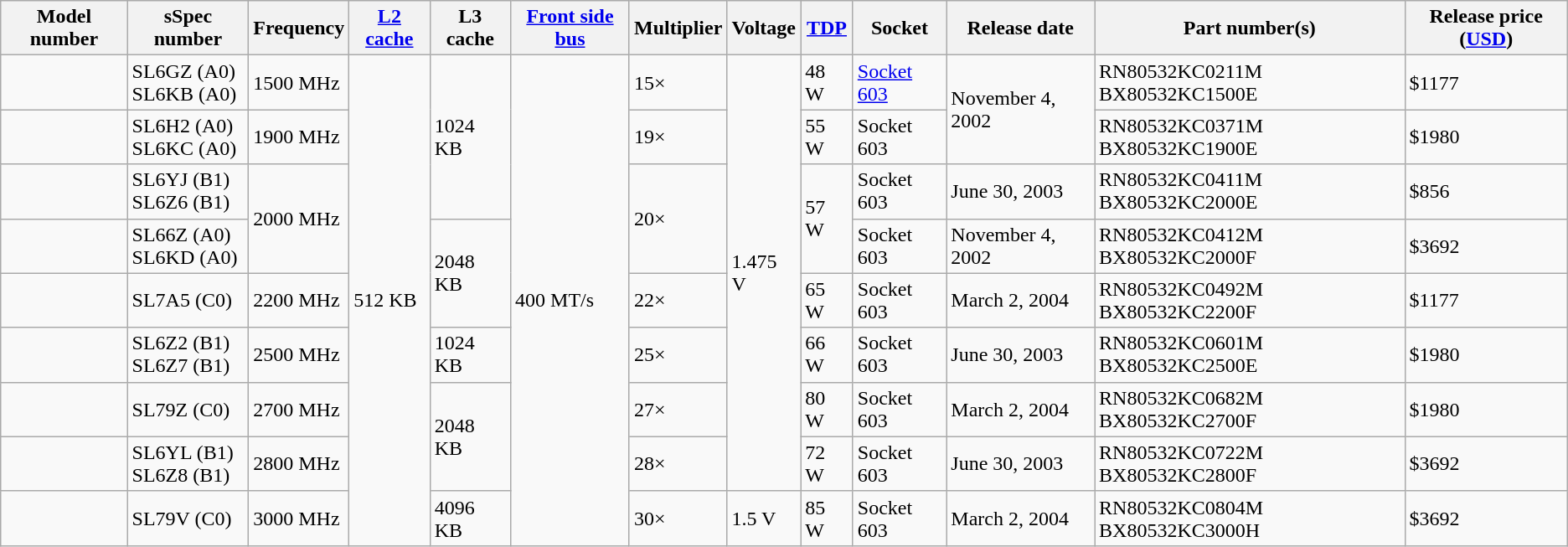<table class="wikitable sortable">
<tr>
<th>Model number</th>
<th>sSpec number</th>
<th>Frequency</th>
<th><a href='#'>L2 cache</a></th>
<th>L3 cache</th>
<th><a href='#'>Front side bus</a></th>
<th>Multiplier</th>
<th>Voltage</th>
<th><a href='#'>TDP</a></th>
<th>Socket</th>
<th>Release date</th>
<th>Part number(s)</th>
<th>Release price (<a href='#'>USD</a>)</th>
</tr>
<tr>
<td></td>
<td>SL6GZ (A0)<br>SL6KB (A0)</td>
<td>1500 MHz</td>
<td rowspan="9">512 KB</td>
<td rowspan="3">1024 KB</td>
<td rowspan="9">400 MT/s</td>
<td>15×</td>
<td rowspan="8">1.475 V</td>
<td>48 W</td>
<td><a href='#'>Socket 603</a></td>
<td rowspan="2">November 4, 2002</td>
<td>RN80532KC0211M BX80532KC1500E</td>
<td>$1177</td>
</tr>
<tr>
<td></td>
<td>SL6H2 (A0)<br>SL6KC (A0)</td>
<td>1900 MHz</td>
<td>19×</td>
<td>55 W</td>
<td>Socket 603</td>
<td>RN80532KC0371M BX80532KC1900E</td>
<td>$1980</td>
</tr>
<tr>
<td></td>
<td>SL6YJ (B1)<br>SL6Z6 (B1)</td>
<td rowspan="2">2000 MHz</td>
<td rowspan="2">20×</td>
<td rowspan="2">57 W</td>
<td>Socket 603</td>
<td>June 30, 2003</td>
<td>RN80532KC0411M BX80532KC2000E</td>
<td>$856</td>
</tr>
<tr>
<td></td>
<td>SL66Z (A0)<br>SL6KD (A0)</td>
<td rowspan="2">2048 KB</td>
<td>Socket 603</td>
<td>November 4, 2002</td>
<td>RN80532KC0412M BX80532KC2000F</td>
<td>$3692</td>
</tr>
<tr>
<td></td>
<td>SL7A5 (C0)</td>
<td>2200 MHz</td>
<td>22×</td>
<td>65 W</td>
<td>Socket 603</td>
<td>March 2, 2004</td>
<td>RN80532KC0492M BX80532KC2200F</td>
<td>$1177</td>
</tr>
<tr>
<td></td>
<td>SL6Z2 (B1)<br>SL6Z7 (B1)</td>
<td>2500 MHz</td>
<td>1024 KB</td>
<td>25×</td>
<td>66 W</td>
<td>Socket 603</td>
<td>June 30, 2003</td>
<td>RN80532KC0601M BX80532KC2500E</td>
<td>$1980</td>
</tr>
<tr>
<td></td>
<td>SL79Z (C0)</td>
<td>2700 MHz</td>
<td rowspan="2">2048 KB</td>
<td>27×</td>
<td>80 W</td>
<td>Socket 603</td>
<td>March 2, 2004</td>
<td>RN80532KC0682M BX80532KC2700F</td>
<td>$1980</td>
</tr>
<tr>
<td></td>
<td>SL6YL (B1)<br>SL6Z8 (B1)</td>
<td>2800 MHz</td>
<td>28×</td>
<td>72 W</td>
<td>Socket 603</td>
<td>June 30, 2003</td>
<td>RN80532KC0722M BX80532KC2800F</td>
<td>$3692</td>
</tr>
<tr>
<td></td>
<td>SL79V (C0)</td>
<td>3000 MHz</td>
<td>4096 KB</td>
<td>30×</td>
<td>1.5 V</td>
<td>85 W</td>
<td>Socket 603</td>
<td>March 2, 2004</td>
<td>RN80532KC0804M BX80532KC3000H</td>
<td>$3692</td>
</tr>
</table>
